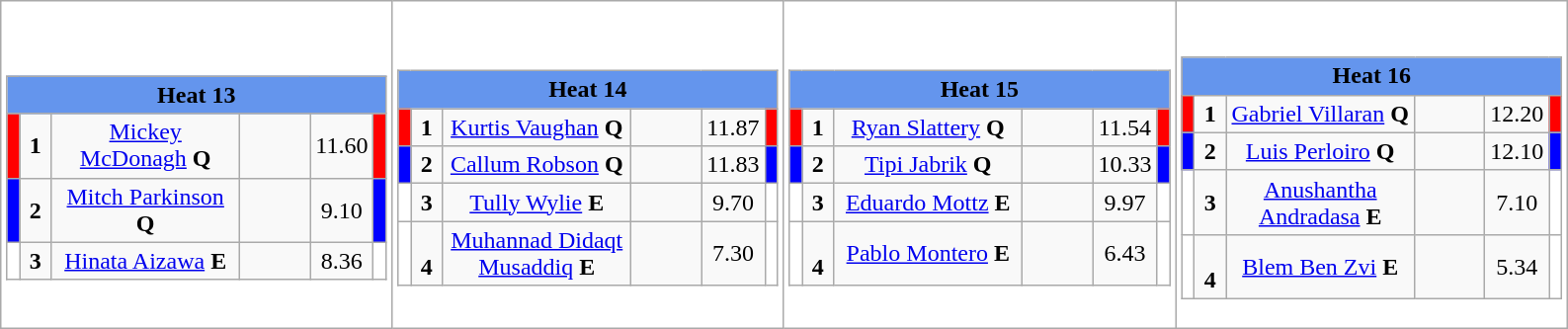<table class="wikitable" style="background:#fff;">
<tr>
<td><br><table class="wikitable" style="margin:1em auto;">
<tr>
<td colspan="8"  style="text-align:center; background:#6495ed;"><strong>Heat 13</strong></td>
</tr>
<tr>
<td style="width:01px; background: #f00;"></td>
<td style="width:14px; text-align:center;"><strong>1</strong></td>
<td style="width:120px; text-align:center;"><a href='#'>Mickey McDonagh</a> <strong>Q</strong></td>
<td style="width:40px; text-align:center;"></td>
<td style="width:20px; text-align:center;">11.60</td>
<td style="width:01px; background: #f00;"></td>
</tr>
<tr>
<td style="width:01px; background: #00f;"></td>
<td style="width:14px; text-align:center;"><strong>2</strong></td>
<td style="width:120px; text-align:center;"><a href='#'>Mitch Parkinson</a> <strong>Q</strong></td>
<td style="width:40px; text-align:center;"></td>
<td style="width:20px; text-align:center;">9.10</td>
<td style="width:01px; background: #00f;"></td>
</tr>
<tr>
<td style="width:01px; background: #fff;"></td>
<td style="width:14px; text-align:center;"><strong>3</strong></td>
<td style="width:120px; text-align:center;"><a href='#'>Hinata Aizawa</a> <strong>E</strong></td>
<td style="width:40px; text-align:center;"></td>
<td style="width:20px; text-align:center;">8.36</td>
<td style="width:01px; background: #fff;"></td>
</tr>
</table>
</td>
<td><br><table class="wikitable" style="margin:1em auto;">
<tr>
<td colspan="8"  style="text-align:center; background:#6495ed;"><strong>Heat 14</strong></td>
</tr>
<tr>
<td style="width:01px; background: #f00;"></td>
<td style="width:14px; text-align:center;"><strong>1</strong></td>
<td style="width:120px; text-align:center;"><a href='#'>Kurtis Vaughan</a> <strong>Q</strong></td>
<td style="width:40px; text-align:center;"></td>
<td style="width:20px; text-align:center;">11.87</td>
<td style="width:01px; background: #f00;"></td>
</tr>
<tr>
<td style="width:01px; background: #00f;"></td>
<td style="width:14px; text-align:center;"><strong>2</strong></td>
<td style="width:120px; text-align:center;"><a href='#'>Callum Robson</a> <strong>Q</strong></td>
<td style="width:40px; text-align:center;"></td>
<td style="width:20px; text-align:center;">11.83</td>
<td style="width:01px; background: #00f;"></td>
</tr>
<tr>
<td style="width:01px; background: #fff;"></td>
<td style="width:14px; text-align:center;"><strong>3</strong></td>
<td style="width:120px; text-align:center;"><a href='#'>Tully Wylie</a> <strong>E</strong></td>
<td style="width:40px; text-align:center;"></td>
<td style="width:20px; text-align:center;">9.70</td>
<td style="width:01px; background: #fff;"></td>
</tr>
<tr>
<td style="width:01px; background: #fff;"></td>
<td style="width:14px; text-align:center;"><br><strong>4</strong></td>
<td style="width:120px; text-align:center;"><a href='#'>Muhannad Didaqt Musaddiq</a> <strong>E</strong></td>
<td style="width:40px; text-align:center;"></td>
<td style="width:20px; text-align:center;">7.30</td>
<td style="width:01px; background: #fff;"></td>
</tr>
</table>
</td>
<td><br><table class="wikitable" style="margin:1em auto;">
<tr>
<td colspan="8"  style="text-align:center; background:#6495ed;"><strong>Heat 15</strong></td>
</tr>
<tr>
<td style="width:01px; background: #f00;"></td>
<td style="width:14px; text-align:center;"><strong>1</strong></td>
<td style="width:120px; text-align:center;"><a href='#'>Ryan Slattery</a> <strong>Q</strong></td>
<td style="width:40px; text-align:center;"></td>
<td style="width:20px; text-align:center;">11.54</td>
<td style="width:01px; background: #f00;"></td>
</tr>
<tr>
<td style="width:01px; background: #00f;"></td>
<td style="width:14px; text-align:center;"><strong>2</strong></td>
<td style="width:120px; text-align:center;"><a href='#'>Tipi Jabrik</a> <strong>Q</strong></td>
<td style="width:40px; text-align:center;"></td>
<td style="width:20px; text-align:center;">10.33</td>
<td style="width:01px; background: #00f;"></td>
</tr>
<tr>
<td style="width:01px; background: #fff;"></td>
<td style="width:14px; text-align:center;"><strong>3</strong></td>
<td style="width:120px; text-align:center;"><a href='#'>Eduardo Mottz</a> <strong>E</strong></td>
<td style="width:40px; text-align:center;"></td>
<td style="width:20px; text-align:center;">9.97</td>
<td style="width:01px; background: #fff;"></td>
</tr>
<tr>
<td style="width:01px; background: #fff;"></td>
<td style="width:14px; text-align:center;"><br><strong>4</strong></td>
<td style="width:120px; text-align:center;"><a href='#'>Pablo Montero</a> <strong>E</strong></td>
<td style="width:40px; text-align:center;"></td>
<td style="width:20px; text-align:center;">6.43</td>
<td style="width:01px; background: #fff;"></td>
</tr>
</table>
</td>
<td><br><table class="wikitable" style="margin:1em auto;">
<tr>
<td colspan="8"  style="text-align:center; background:#6495ed;"><strong>Heat 16</strong></td>
</tr>
<tr>
<td style="width:01px; background: #f00;"></td>
<td style="width:14px; text-align:center;"><strong>1</strong></td>
<td style="width:120px; text-align:center;"><a href='#'>Gabriel Villaran</a> <strong>Q</strong></td>
<td style="width:40px; text-align:center;"></td>
<td style="width:20px; text-align:center;">12.20</td>
<td style="width:01px; background: #f00;"></td>
</tr>
<tr>
<td style="width:01px; background: #00f;"></td>
<td style="width:14px; text-align:center;"><strong>2</strong></td>
<td style="width:120px; text-align:center;"><a href='#'>Luis Perloiro</a> <strong>Q</strong></td>
<td style="width:40px; text-align:center;"></td>
<td style="width:20px; text-align:center;">12.10</td>
<td style="width:01px; background: #00f;"></td>
</tr>
<tr>
<td style="width:01px; background: #fff;"></td>
<td style="width:14px; text-align:center;"><strong>3</strong></td>
<td style="width:120px; text-align:center;"><a href='#'>Anushantha Andradasa</a> <strong>E</strong></td>
<td style="width:40px; text-align:center;"></td>
<td style="width:20px; text-align:center;">7.10</td>
<td style="width:01px; background: #fff;"></td>
</tr>
<tr>
<td style="width:01px; background: #fff;"></td>
<td style="width:14px; text-align:center;"><br><strong>4</strong></td>
<td style="width:120px; text-align:center;"><a href='#'>Blem Ben Zvi</a> <strong>E</strong></td>
<td style="width:40px; text-align:center;"></td>
<td style="width:20px; text-align:center;">5.34</td>
<td style="width:01px; background: #fff;"></td>
</tr>
</table>
</td>
</tr>
</table>
